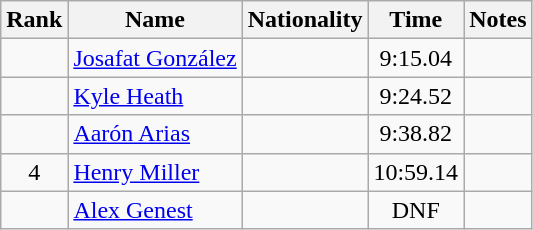<table class="wikitable sortable" style="text-align:center">
<tr>
<th>Rank</th>
<th>Name</th>
<th>Nationality</th>
<th>Time</th>
<th>Notes</th>
</tr>
<tr>
<td align=center></td>
<td align=left><a href='#'>Josafat González</a></td>
<td align=left></td>
<td>9:15.04</td>
<td></td>
</tr>
<tr>
<td align=center></td>
<td align=left><a href='#'>Kyle Heath</a></td>
<td align=left></td>
<td>9:24.52</td>
<td></td>
</tr>
<tr>
<td align=center></td>
<td align=left><a href='#'>Aarón Arias</a></td>
<td align=left></td>
<td>9:38.82</td>
<td></td>
</tr>
<tr>
<td align=center>4</td>
<td align=left><a href='#'>Henry Miller</a></td>
<td align=left></td>
<td>10:59.14</td>
<td></td>
</tr>
<tr>
<td align=center></td>
<td align=left><a href='#'>Alex Genest</a></td>
<td align=left></td>
<td>DNF</td>
<td></td>
</tr>
</table>
